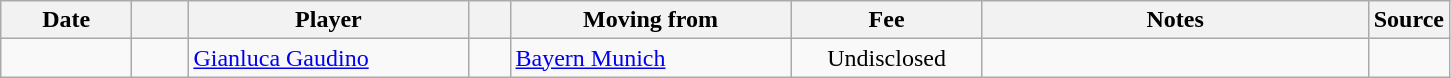<table class="wikitable sortable">
<tr>
<th style="width:80px;">Date</th>
<th style="width:30px;"></th>
<th style="width:180px;">Player</th>
<th style="width:20px;"></th>
<th style="width:180px;">Moving from</th>
<th style="width:120px;" class="unsortable">Fee</th>
<th style="width:250px;" class="unsortable">Notes</th>
<th style="width:20px;">Source</th>
</tr>
<tr>
<td></td>
<td align=center></td>
<td> <a href='#'>Gianluca Gaudino</a></td>
<td align=center></td>
<td> <a href='#'>Bayern Munich</a></td>
<td align=center>Undisclosed</td>
<td align=center></td>
<td></td>
</tr>
</table>
